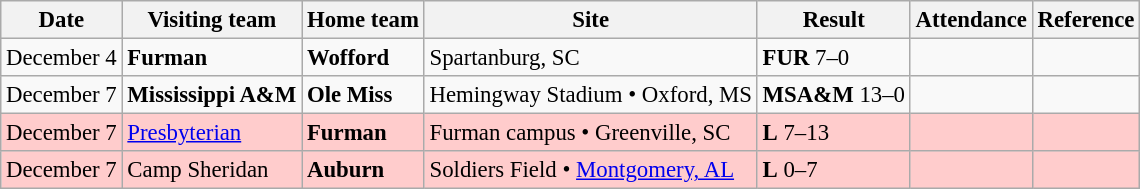<table class="wikitable" style="font-size:95%;">
<tr>
<th>Date</th>
<th>Visiting team</th>
<th>Home team</th>
<th>Site</th>
<th>Result</th>
<th>Attendance</th>
<th class="unsortable">Reference</th>
</tr>
<tr bgcolor=>
<td>December 4</td>
<td><strong>Furman</strong></td>
<td><strong>Wofford</strong></td>
<td>Spartanburg, SC</td>
<td><strong>FUR</strong> 7–0</td>
<td></td>
<td></td>
</tr>
<tr bgcolor=>
<td>December 7</td>
<td><strong>Mississippi A&M</strong></td>
<td><strong>Ole Miss</strong></td>
<td>Hemingway Stadium • Oxford, MS</td>
<td><strong>MSA&M</strong> 13–0</td>
<td></td>
<td></td>
</tr>
<tr bgcolor=ffcccc>
<td>December 7</td>
<td><a href='#'>Presbyterian</a></td>
<td><strong>Furman</strong></td>
<td>Furman campus • Greenville, SC</td>
<td><strong>L</strong> 7–13</td>
<td></td>
<td></td>
</tr>
<tr bgcolor=ffcccc>
<td>December 7</td>
<td>Camp Sheridan</td>
<td><strong>Auburn</strong></td>
<td>Soldiers Field • <a href='#'>Montgomery, AL</a></td>
<td><strong>L</strong> 0–7</td>
<td></td>
<td></td>
</tr>
</table>
